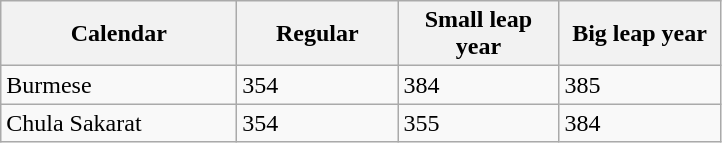<table class="wikitable" border="1">
<tr>
<th width="150">Calendar</th>
<th width="100">Regular</th>
<th width="100">Small leap year</th>
<th width="100">Big leap year</th>
</tr>
<tr>
<td>Burmese</td>
<td>354</td>
<td>384</td>
<td>385</td>
</tr>
<tr>
<td>Chula Sakarat</td>
<td>354</td>
<td>355</td>
<td>384</td>
</tr>
</table>
